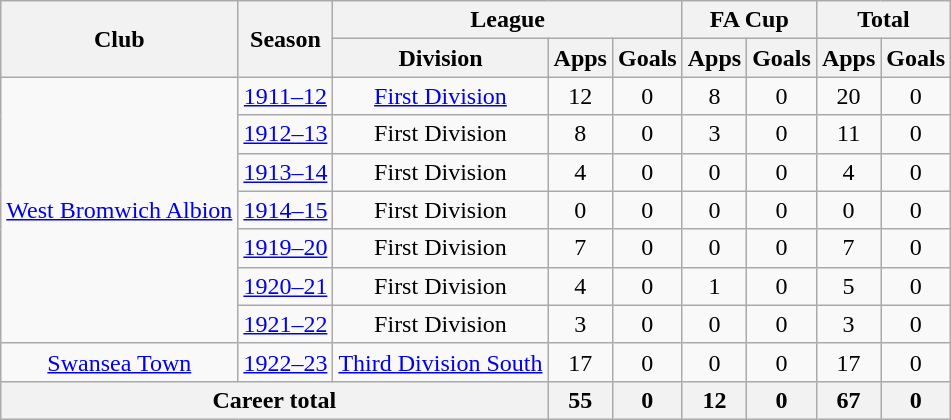<table class="wikitable" style="text-align: center;">
<tr>
<th rowspan=2>Club</th>
<th rowspan=2>Season</th>
<th colspan=3>League</th>
<th colspan=2>FA Cup</th>
<th colspan=2>Total</th>
</tr>
<tr>
<th>Division</th>
<th>Apps</th>
<th>Goals</th>
<th>Apps</th>
<th>Goals</th>
<th>Apps</th>
<th>Goals</th>
</tr>
<tr>
<td rowspan=7><a href='#'>West Bromwich Albion</a></td>
<td><a href='#'>1911–12</a></td>
<td><a href='#'>First Division</a></td>
<td>12</td>
<td>0</td>
<td>8</td>
<td>0</td>
<td>20</td>
<td>0</td>
</tr>
<tr>
<td><a href='#'>1912–13</a></td>
<td>First Division</td>
<td>8</td>
<td>0</td>
<td>3</td>
<td>0</td>
<td>11</td>
<td>0</td>
</tr>
<tr>
<td><a href='#'>1913–14</a></td>
<td>First Division</td>
<td>4</td>
<td>0</td>
<td>0</td>
<td>0</td>
<td>4</td>
<td>0</td>
</tr>
<tr>
<td><a href='#'>1914–15</a></td>
<td>First Division</td>
<td>0</td>
<td>0</td>
<td>0</td>
<td>0</td>
<td>0</td>
<td>0</td>
</tr>
<tr>
<td><a href='#'>1919–20</a></td>
<td>First Division</td>
<td>7</td>
<td>0</td>
<td>0</td>
<td>0</td>
<td>7</td>
<td>0</td>
</tr>
<tr>
<td><a href='#'>1920–21</a></td>
<td>First Division</td>
<td>4</td>
<td>0</td>
<td>1</td>
<td>0</td>
<td>5</td>
<td>0</td>
</tr>
<tr>
<td><a href='#'>1921–22</a></td>
<td>First Division</td>
<td>3</td>
<td>0</td>
<td>0</td>
<td>0</td>
<td>3</td>
<td>0</td>
</tr>
<tr>
<td><a href='#'>Swansea Town</a></td>
<td><a href='#'>1922–23</a></td>
<td><a href='#'>Third Division South</a></td>
<td>17</td>
<td>0</td>
<td>0</td>
<td>0</td>
<td>17</td>
<td>0</td>
</tr>
<tr>
<th colspan=3>Career total</th>
<th>55</th>
<th>0</th>
<th>12</th>
<th>0</th>
<th>67</th>
<th>0</th>
</tr>
</table>
